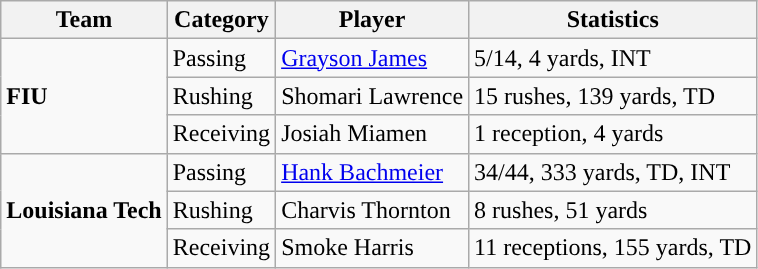<table class="wikitable" style="float: left;">
<tr>
<th>Team</th>
<th>Category</th>
<th>Player</th>
<th>Statistics</th>
</tr>
<tr>
<td rowspan=3><strong>FIU</strong></td>
<td>Passing</td>
<td><a href='#'>Grayson James</a></td>
<td>5/14, 4 yards, INT</td>
</tr>
<tr>
<td>Rushing</td>
<td>Shomari Lawrence</td>
<td>15 rushes, 139 yards, TD</td>
</tr>
<tr>
<td>Receiving</td>
<td>Josiah Miamen</td>
<td>1 reception, 4 yards</td>
</tr>
<tr>
<td rowspan=3><strong>Louisiana Tech</strong></td>
<td>Passing</td>
<td><a href='#'>Hank Bachmeier</a></td>
<td>34/44, 333 yards, TD, INT</td>
</tr>
<tr>
<td>Rushing</td>
<td>Charvis Thornton</td>
<td>8 rushes, 51 yards</td>
</tr>
<tr>
<td>Receiving</td>
<td>Smoke Harris</td>
<td>11 receptions, 155 yards, TD</td>
</tr>
</table>
